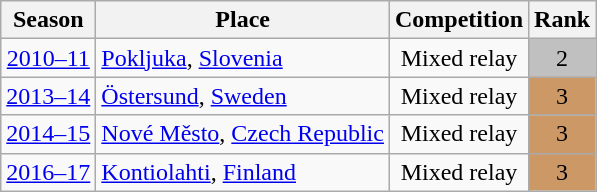<table class="wikitable sortable" style="text-align: center;">
<tr>
<th>Season</th>
<th>Place</th>
<th>Competition</th>
<th>Rank</th>
</tr>
<tr>
<td><a href='#'>2010–11</a></td>
<td align="left"> <a href='#'>Pokljuka</a>, <a href='#'>Slovenia</a></td>
<td>Mixed relay</td>
<td bgcolor=silver>2</td>
</tr>
<tr>
<td><a href='#'>2013–14</a></td>
<td align="left"> <a href='#'>Östersund</a>, <a href='#'>Sweden</a></td>
<td>Mixed relay</td>
<td bgcolor="cc9966">3</td>
</tr>
<tr>
<td><a href='#'>2014–15</a></td>
<td align="left"> <a href='#'>Nové Město</a>, <a href='#'>Czech Republic</a></td>
<td>Mixed relay</td>
<td bgcolor="cc9966">3</td>
</tr>
<tr>
<td><a href='#'>2016–17</a></td>
<td align="left"> <a href='#'>Kontiolahti</a>, <a href='#'>Finland</a></td>
<td>Mixed relay</td>
<td bgcolor="cc9966">3</td>
</tr>
</table>
